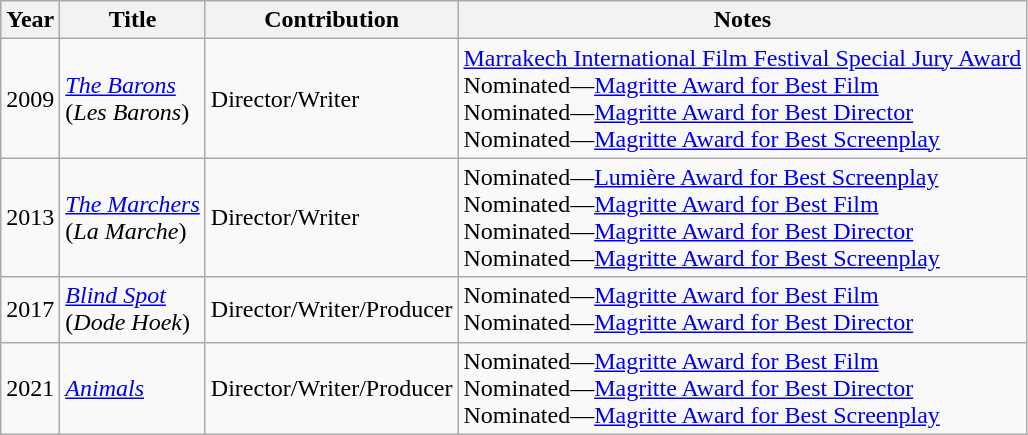<table class="wikitable sortable">
<tr>
<th>Year</th>
<th>Title</th>
<th class="unsortable">Contribution</th>
<th class="unsortable">Notes</th>
</tr>
<tr>
<td>2009</td>
<td><em><a href='#'>The Barons</a></em><br>(<em>Les Barons</em>)</td>
<td>Director/Writer</td>
<td><a href='#'>Marrakech International Film Festival Special Jury Award</a><br>Nominated—<a href='#'>Magritte Award for Best Film</a><br>Nominated—<a href='#'>Magritte Award for Best Director</a><br>Nominated—<a href='#'>Magritte Award for Best Screenplay</a></td>
</tr>
<tr>
<td>2013</td>
<td><em><a href='#'>The Marchers</a></em><br>(<em>La Marche</em>)</td>
<td>Director/Writer</td>
<td>Nominated—<a href='#'>Lumière Award for Best Screenplay</a><br>Nominated—<a href='#'>Magritte Award for Best Film</a><br>Nominated—<a href='#'>Magritte Award for Best Director</a><br>Nominated—<a href='#'>Magritte Award for Best Screenplay</a></td>
</tr>
<tr>
<td>2017</td>
<td><em><a href='#'>Blind Spot</a></em><br>(<em>Dode Hoek</em>)</td>
<td>Director/Writer/Producer</td>
<td>Nominated—<a href='#'>Magritte Award for Best Film</a><br>Nominated—<a href='#'>Magritte Award for Best Director</a></td>
</tr>
<tr>
<td>2021</td>
<td><em><a href='#'>Animals</a></em></td>
<td>Director/Writer/Producer</td>
<td>Nominated—<a href='#'>Magritte Award for Best Film</a><br>Nominated—<a href='#'>Magritte Award for Best Director</a><br>Nominated—<a href='#'>Magritte Award for Best Screenplay</a></td>
</tr>
</table>
